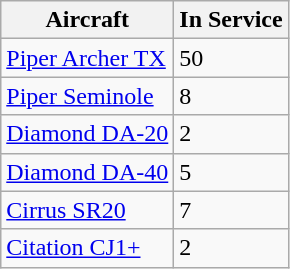<table class="wikitable">
<tr>
<th>Aircraft</th>
<th>In Service</th>
</tr>
<tr>
<td><a href='#'>Piper Archer TX</a></td>
<td>50</td>
</tr>
<tr>
<td><a href='#'>Piper Seminole</a></td>
<td>8</td>
</tr>
<tr>
<td><a href='#'>Diamond DA-20</a></td>
<td>2</td>
</tr>
<tr>
<td><a href='#'>Diamond DA-40</a></td>
<td>5</td>
</tr>
<tr>
<td><a href='#'>Cirrus SR20</a></td>
<td>7</td>
</tr>
<tr>
<td><a href='#'>Citation CJ1+</a></td>
<td>2</td>
</tr>
</table>
